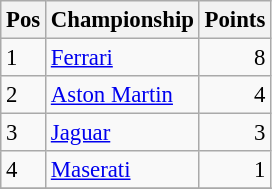<table class="wikitable" style="font-size: 95%;">
<tr>
<th>Pos</th>
<th>Championship</th>
<th>Points</th>
</tr>
<tr>
<td>1</td>
<td> <a href='#'>Ferrari</a></td>
<td align="right">8</td>
</tr>
<tr>
<td>2</td>
<td> <a href='#'>Aston Martin</a></td>
<td align="right">4</td>
</tr>
<tr>
<td>3</td>
<td> <a href='#'>Jaguar</a></td>
<td align="right">3</td>
</tr>
<tr>
<td>4</td>
<td> <a href='#'>Maserati</a></td>
<td align="right">1</td>
</tr>
<tr>
</tr>
</table>
